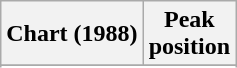<table class="wikitable sortable plainrowheaders" style="text-align:center">
<tr>
<th>Chart (1988)</th>
<th>Peak<br>position</th>
</tr>
<tr>
</tr>
<tr>
</tr>
<tr>
</tr>
</table>
